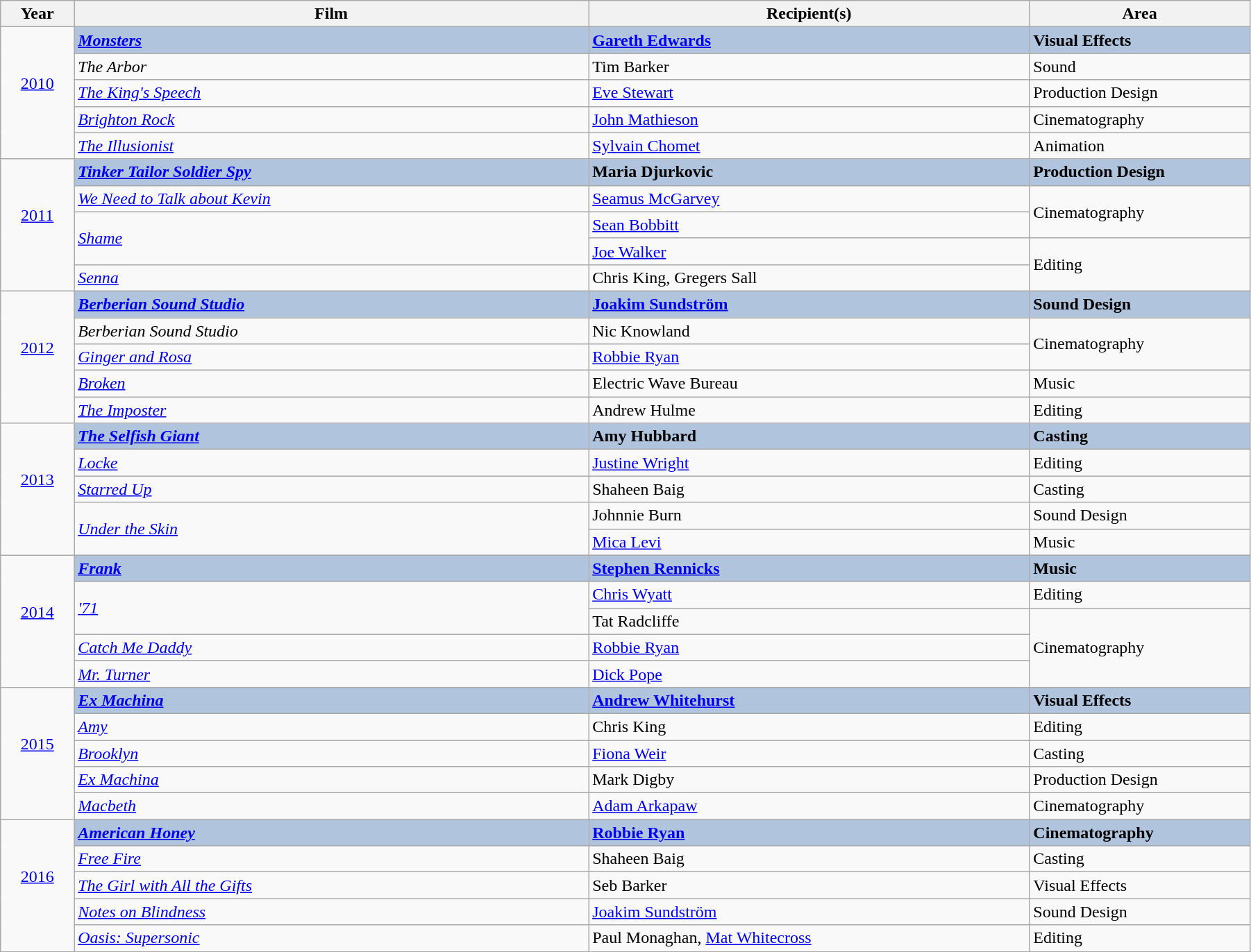<table class="wikitable" width="95%" cellpadding="5">
<tr>
<th width="5%">Year</th>
<th width="35%">Film</th>
<th width="30%">Recipient(s)</th>
<th width="15%">Area</th>
</tr>
<tr>
<td rowspan="5" style="text-align:center;"><a href='#'>2010</a><br><br></td>
<td style="background:#B0C4DE;"><strong><em><a href='#'>Monsters</a></em></strong></td>
<td style="background:#B0C4DE;"><strong><a href='#'>Gareth Edwards</a></strong></td>
<td style="background:#B0C4DE;"><strong>Visual Effects</strong></td>
</tr>
<tr>
<td><em>The Arbor</em></td>
<td>Tim Barker</td>
<td>Sound</td>
</tr>
<tr>
<td><em><a href='#'>The King's Speech</a></em></td>
<td><a href='#'>Eve Stewart</a></td>
<td>Production Design</td>
</tr>
<tr>
<td><em><a href='#'>Brighton Rock</a></em></td>
<td><a href='#'>John Mathieson</a></td>
<td>Cinematography</td>
</tr>
<tr>
<td><em><a href='#'>The Illusionist</a></em></td>
<td><a href='#'>Sylvain Chomet</a></td>
<td>Animation</td>
</tr>
<tr>
<td rowspan="5" style="text-align:center;"><a href='#'>2011</a><br><br></td>
<td style="background:#B0C4DE;"><strong><em><a href='#'>Tinker Tailor Soldier Spy</a></em></strong></td>
<td style="background:#B0C4DE;"><strong>Maria Djurkovic</strong></td>
<td style="background:#B0C4DE;"><strong>Production Design</strong></td>
</tr>
<tr>
<td><em><a href='#'>We Need to Talk about Kevin</a></em></td>
<td><a href='#'>Seamus McGarvey</a></td>
<td rowspan="2">Cinematography</td>
</tr>
<tr>
<td rowspan="2"><em><a href='#'>Shame</a></em></td>
<td><a href='#'>Sean Bobbitt</a></td>
</tr>
<tr>
<td><a href='#'>Joe Walker</a></td>
<td rowspan="2">Editing</td>
</tr>
<tr>
<td><em><a href='#'>Senna</a></em></td>
<td>Chris King, Gregers Sall</td>
</tr>
<tr>
<td rowspan="5" style="text-align:center;"><a href='#'>2012</a><br><br></td>
<td style="background:#B0C4DE;"><strong><em><a href='#'>Berberian Sound Studio</a></em></strong></td>
<td style="background:#B0C4DE;"><strong><a href='#'>Joakim Sundström</a></strong></td>
<td style="background:#B0C4DE;"><strong>Sound Design</strong></td>
</tr>
<tr>
<td><em>Berberian Sound Studio</em></td>
<td>Nic Knowland</td>
<td rowspan="2">Cinematography</td>
</tr>
<tr>
<td><em><a href='#'>Ginger and Rosa</a></em></td>
<td><a href='#'>Robbie Ryan</a></td>
</tr>
<tr>
<td><em><a href='#'>Broken</a></em></td>
<td>Electric Wave Bureau</td>
<td>Music</td>
</tr>
<tr>
<td><em><a href='#'>The Imposter</a></em></td>
<td>Andrew Hulme</td>
<td>Editing</td>
</tr>
<tr>
<td rowspan="5" style="text-align:center;"><a href='#'>2013</a><br><br></td>
<td style="background:#B0C4DE;"><strong><em><a href='#'>The Selfish Giant</a></em></strong></td>
<td style="background:#B0C4DE;"><strong>Amy Hubbard</strong></td>
<td style="background:#B0C4DE;"><strong>Casting</strong></td>
</tr>
<tr>
<td><em><a href='#'>Locke</a></em></td>
<td><a href='#'>Justine Wright</a></td>
<td>Editing</td>
</tr>
<tr>
<td><em><a href='#'>Starred Up</a></em></td>
<td>Shaheen Baig</td>
<td>Casting</td>
</tr>
<tr>
<td rowspan="2"><em><a href='#'>Under the Skin</a></em></td>
<td>Johnnie Burn</td>
<td>Sound Design</td>
</tr>
<tr>
<td><a href='#'>Mica Levi</a></td>
<td>Music</td>
</tr>
<tr>
<td rowspan="5" style="text-align:center;"><a href='#'>2014</a><br><br></td>
<td style="background:#B0C4DE;"><strong><em><a href='#'>Frank</a></em></strong></td>
<td style="background:#B0C4DE;"><strong><a href='#'>Stephen Rennicks</a></strong></td>
<td style="background:#B0C4DE;"><strong>Music</strong></td>
</tr>
<tr>
<td rowspan="2"><em><a href='#'>'71</a></em></td>
<td><a href='#'>Chris Wyatt</a></td>
<td>Editing</td>
</tr>
<tr>
<td>Tat Radcliffe</td>
<td rowspan="3">Cinematography</td>
</tr>
<tr>
<td><em><a href='#'>Catch Me Daddy</a></em></td>
<td><a href='#'>Robbie Ryan</a></td>
</tr>
<tr>
<td><em><a href='#'>Mr. Turner</a></em></td>
<td><a href='#'>Dick Pope</a></td>
</tr>
<tr>
<td rowspan="5" style="text-align:center;"><a href='#'>2015</a><br><br></td>
<td style="background:#B0C4DE;"><strong><em><a href='#'>Ex Machina</a></em></strong></td>
<td style="background:#B0C4DE;"><strong><a href='#'>Andrew Whitehurst</a></strong></td>
<td style="background:#B0C4DE;"><strong>Visual Effects</strong></td>
</tr>
<tr>
<td><em><a href='#'>Amy</a></em></td>
<td>Chris King</td>
<td>Editing</td>
</tr>
<tr>
<td><em><a href='#'>Brooklyn</a></em></td>
<td><a href='#'>Fiona Weir</a></td>
<td>Casting</td>
</tr>
<tr>
<td><em><a href='#'>Ex Machina</a></em></td>
<td>Mark Digby</td>
<td>Production Design</td>
</tr>
<tr>
<td><em><a href='#'>Macbeth</a></em></td>
<td><a href='#'>Adam Arkapaw</a></td>
<td>Cinematography</td>
</tr>
<tr>
<td rowspan="5" style="text-align:center;"><a href='#'>2016</a><br><br></td>
<td style="background:#B0C4DE;"><strong><em><a href='#'>American Honey</a></em></strong></td>
<td style="background:#B0C4DE;"><strong><a href='#'>Robbie Ryan</a></strong></td>
<td style="background:#B0C4DE;"><strong>Cinematography</strong></td>
</tr>
<tr>
<td><em><a href='#'>Free Fire</a></em></td>
<td>Shaheen Baig</td>
<td>Casting</td>
</tr>
<tr>
<td><em><a href='#'>The Girl with All the Gifts</a></em></td>
<td>Seb Barker</td>
<td>Visual Effects</td>
</tr>
<tr>
<td><em><a href='#'>Notes on Blindness</a></em></td>
<td><a href='#'>Joakim Sundström</a></td>
<td>Sound Design</td>
</tr>
<tr>
<td><em><a href='#'>Oasis: Supersonic</a></em></td>
<td>Paul Monaghan, <a href='#'>Mat Whitecross</a></td>
<td>Editing</td>
</tr>
<tr>
</tr>
</table>
